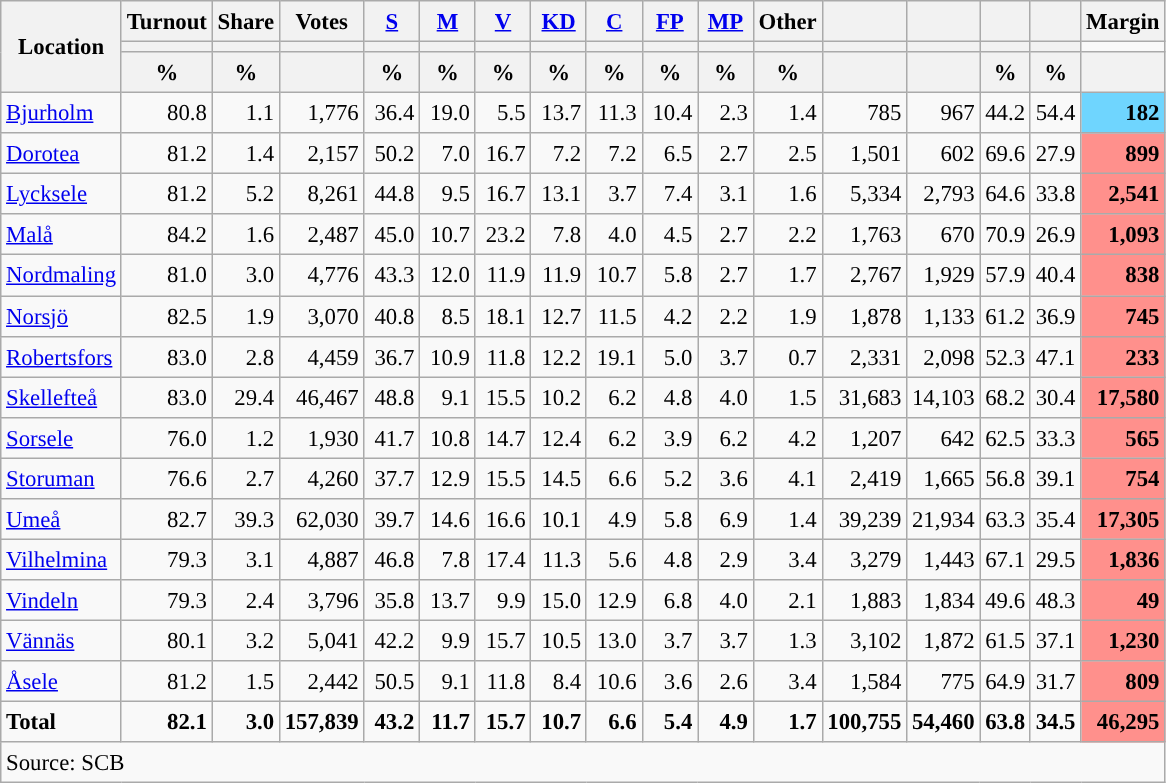<table class="wikitable sortable" style="text-align:right; font-size:95%; line-height:20px;">
<tr>
<th rowspan="3">Location</th>
<th>Turnout</th>
<th>Share</th>
<th>Votes</th>
<th width="30px" class="unsortable"><a href='#'>S</a></th>
<th width="30px" class="unsortable"><a href='#'>M</a></th>
<th width="30px" class="unsortable"><a href='#'>V</a></th>
<th width="30px" class="unsortable"><a href='#'>KD</a></th>
<th width="30px" class="unsortable"><a href='#'>C</a></th>
<th width="30px" class="unsortable"><a href='#'>FP</a></th>
<th width="30px" class="unsortable"><a href='#'>MP</a></th>
<th width="30px" class="unsortable">Other</th>
<th></th>
<th></th>
<th></th>
<th></th>
<th>Margin</th>
</tr>
<tr>
<th></th>
<th></th>
<th></th>
<th style="background:"></th>
<th style="background:"></th>
<th style="background:"></th>
<th style="background:"></th>
<th style="background:"></th>
<th style="background:"></th>
<th style="background:"></th>
<th style="background:"></th>
<th style="background:"></th>
<th style="background:"></th>
<th style="background:"></th>
<th style="background:"></th>
</tr>
<tr>
<th data-sort-type="number">%</th>
<th data-sort-type="number">%</th>
<th></th>
<th data-sort-type="number">%</th>
<th data-sort-type="number">%</th>
<th data-sort-type="number">%</th>
<th data-sort-type="number">%</th>
<th data-sort-type="number">%</th>
<th data-sort-type="number">%</th>
<th data-sort-type="number">%</th>
<th data-sort-type="number">%</th>
<th data-sort-type="number"></th>
<th data-sort-type="number"></th>
<th data-sort-type="number">%</th>
<th data-sort-type="number">%</th>
<th data-sort-type="number"></th>
</tr>
<tr>
<td align=left><a href='#'>Bjurholm</a></td>
<td>80.8</td>
<td>1.1</td>
<td>1,776</td>
<td>36.4</td>
<td>19.0</td>
<td>5.5</td>
<td>13.7</td>
<td>11.3</td>
<td>10.4</td>
<td>2.3</td>
<td>1.4</td>
<td>785</td>
<td>967</td>
<td>44.2</td>
<td>54.4</td>
<td bgcolor=#6fd5fe><strong>182</strong></td>
</tr>
<tr>
<td align=left><a href='#'>Dorotea</a></td>
<td>81.2</td>
<td>1.4</td>
<td>2,157</td>
<td>50.2</td>
<td>7.0</td>
<td>16.7</td>
<td>7.2</td>
<td>7.2</td>
<td>6.5</td>
<td>2.7</td>
<td>2.5</td>
<td>1,501</td>
<td>602</td>
<td>69.6</td>
<td>27.9</td>
<td bgcolor=#ff908c><strong>899</strong></td>
</tr>
<tr>
<td align=left><a href='#'>Lycksele</a></td>
<td>81.2</td>
<td>5.2</td>
<td>8,261</td>
<td>44.8</td>
<td>9.5</td>
<td>16.7</td>
<td>13.1</td>
<td>3.7</td>
<td>7.4</td>
<td>3.1</td>
<td>1.6</td>
<td>5,334</td>
<td>2,793</td>
<td>64.6</td>
<td>33.8</td>
<td bgcolor=#ff908c><strong>2,541</strong></td>
</tr>
<tr>
<td align=left><a href='#'>Malå</a></td>
<td>84.2</td>
<td>1.6</td>
<td>2,487</td>
<td>45.0</td>
<td>10.7</td>
<td>23.2</td>
<td>7.8</td>
<td>4.0</td>
<td>4.5</td>
<td>2.7</td>
<td>2.2</td>
<td>1,763</td>
<td>670</td>
<td>70.9</td>
<td>26.9</td>
<td bgcolor=#ff908c><strong>1,093</strong></td>
</tr>
<tr>
<td align=left><a href='#'>Nordmaling</a></td>
<td>81.0</td>
<td>3.0</td>
<td>4,776</td>
<td>43.3</td>
<td>12.0</td>
<td>11.9</td>
<td>11.9</td>
<td>10.7</td>
<td>5.8</td>
<td>2.7</td>
<td>1.7</td>
<td>2,767</td>
<td>1,929</td>
<td>57.9</td>
<td>40.4</td>
<td bgcolor=#ff908c><strong>838</strong></td>
</tr>
<tr>
<td align=left><a href='#'>Norsjö</a></td>
<td>82.5</td>
<td>1.9</td>
<td>3,070</td>
<td>40.8</td>
<td>8.5</td>
<td>18.1</td>
<td>12.7</td>
<td>11.5</td>
<td>4.2</td>
<td>2.2</td>
<td>1.9</td>
<td>1,878</td>
<td>1,133</td>
<td>61.2</td>
<td>36.9</td>
<td bgcolor=#ff908c><strong>745</strong></td>
</tr>
<tr>
<td align=left><a href='#'>Robertsfors</a></td>
<td>83.0</td>
<td>2.8</td>
<td>4,459</td>
<td>36.7</td>
<td>10.9</td>
<td>11.8</td>
<td>12.2</td>
<td>19.1</td>
<td>5.0</td>
<td>3.7</td>
<td>0.7</td>
<td>2,331</td>
<td>2,098</td>
<td>52.3</td>
<td>47.1</td>
<td bgcolor=#ff908c><strong>233</strong></td>
</tr>
<tr>
<td align=left><a href='#'>Skellefteå</a></td>
<td>83.0</td>
<td>29.4</td>
<td>46,467</td>
<td>48.8</td>
<td>9.1</td>
<td>15.5</td>
<td>10.2</td>
<td>6.2</td>
<td>4.8</td>
<td>4.0</td>
<td>1.5</td>
<td>31,683</td>
<td>14,103</td>
<td>68.2</td>
<td>30.4</td>
<td bgcolor=#ff908c><strong>17,580</strong></td>
</tr>
<tr>
<td align=left><a href='#'>Sorsele</a></td>
<td>76.0</td>
<td>1.2</td>
<td>1,930</td>
<td>41.7</td>
<td>10.8</td>
<td>14.7</td>
<td>12.4</td>
<td>6.2</td>
<td>3.9</td>
<td>6.2</td>
<td>4.2</td>
<td>1,207</td>
<td>642</td>
<td>62.5</td>
<td>33.3</td>
<td bgcolor=#ff908c><strong>565</strong></td>
</tr>
<tr>
<td align=left><a href='#'>Storuman</a></td>
<td>76.6</td>
<td>2.7</td>
<td>4,260</td>
<td>37.7</td>
<td>12.9</td>
<td>15.5</td>
<td>14.5</td>
<td>6.6</td>
<td>5.2</td>
<td>3.6</td>
<td>4.1</td>
<td>2,419</td>
<td>1,665</td>
<td>56.8</td>
<td>39.1</td>
<td bgcolor=#ff908c><strong>754</strong></td>
</tr>
<tr>
<td align=left><a href='#'>Umeå</a></td>
<td>82.7</td>
<td>39.3</td>
<td>62,030</td>
<td>39.7</td>
<td>14.6</td>
<td>16.6</td>
<td>10.1</td>
<td>4.9</td>
<td>5.8</td>
<td>6.9</td>
<td>1.4</td>
<td>39,239</td>
<td>21,934</td>
<td>63.3</td>
<td>35.4</td>
<td bgcolor=#ff908c><strong>17,305</strong></td>
</tr>
<tr>
<td align=left><a href='#'>Vilhelmina</a></td>
<td>79.3</td>
<td>3.1</td>
<td>4,887</td>
<td>46.8</td>
<td>7.8</td>
<td>17.4</td>
<td>11.3</td>
<td>5.6</td>
<td>4.8</td>
<td>2.9</td>
<td>3.4</td>
<td>3,279</td>
<td>1,443</td>
<td>67.1</td>
<td>29.5</td>
<td bgcolor=#ff908c><strong>1,836</strong></td>
</tr>
<tr>
<td align=left><a href='#'>Vindeln</a></td>
<td>79.3</td>
<td>2.4</td>
<td>3,796</td>
<td>35.8</td>
<td>13.7</td>
<td>9.9</td>
<td>15.0</td>
<td>12.9</td>
<td>6.8</td>
<td>4.0</td>
<td>2.1</td>
<td>1,883</td>
<td>1,834</td>
<td>49.6</td>
<td>48.3</td>
<td bgcolor=#ff908c><strong>49</strong></td>
</tr>
<tr>
<td align=left><a href='#'>Vännäs</a></td>
<td>80.1</td>
<td>3.2</td>
<td>5,041</td>
<td>42.2</td>
<td>9.9</td>
<td>15.7</td>
<td>10.5</td>
<td>13.0</td>
<td>3.7</td>
<td>3.7</td>
<td>1.3</td>
<td>3,102</td>
<td>1,872</td>
<td>61.5</td>
<td>37.1</td>
<td bgcolor=#ff908c><strong>1,230</strong></td>
</tr>
<tr>
<td align=left><a href='#'>Åsele</a></td>
<td>81.2</td>
<td>1.5</td>
<td>2,442</td>
<td>50.5</td>
<td>9.1</td>
<td>11.8</td>
<td>8.4</td>
<td>10.6</td>
<td>3.6</td>
<td>2.6</td>
<td>3.4</td>
<td>1,584</td>
<td>775</td>
<td>64.9</td>
<td>31.7</td>
<td bgcolor=#ff908c><strong>809</strong></td>
</tr>
<tr>
<td align=left><strong>Total</strong></td>
<td><strong>82.1</strong></td>
<td><strong>3.0</strong></td>
<td><strong>157,839</strong></td>
<td><strong>43.2</strong></td>
<td><strong>11.7</strong></td>
<td><strong>15.7</strong></td>
<td><strong>10.7</strong></td>
<td><strong>6.6</strong></td>
<td><strong>5.4</strong></td>
<td><strong>4.9</strong></td>
<td><strong>1.7</strong></td>
<td><strong>100,755</strong></td>
<td><strong>54,460</strong></td>
<td><strong>63.8</strong></td>
<td><strong>34.5</strong></td>
<td bgcolor=#ff908c><strong>46,295</strong></td>
</tr>
<tr>
<td align=left colspan=17>Source: SCB </td>
</tr>
</table>
